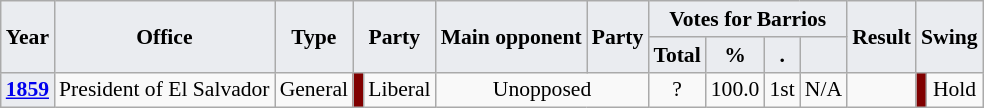<table class="wikitable" style="font-size:90%; text-align:center;">
<tr>
<th style="background-color:#EAECF0;" rowspan="2">Year</th>
<th style="background-color:#EAECF0;" rowspan="2">Office</th>
<th style="background-color:#EAECF0;" rowspan="2">Type</th>
<th style="background-color:#EAECF0;" colspan="2" rowspan="2">Party</th>
<th style="background-color:#EAECF0;" rowspan="2">Main opponent</th>
<th style="background-color:#EAECF0;" colspan="2" rowspan="2">Party</th>
<th style="background-color:#EAECF0;" colspan="4">Votes for Barrios</th>
<th style="background-color:#EAECF0;" rowspan="2">Result</th>
<th style="background-color:#EAECF0;" colspan="2" rowspan="2">Swing</th>
</tr>
<tr>
<th style="background-color:#EAECF0;">Total</th>
<th style="background-color:#EAECF0;">%</th>
<th style="background-color:#EAECF0;">.</th>
<th style="background-color:#EAECF0;"></th>
</tr>
<tr>
<th style="background-color:#EAECF0;"><a href='#'>1859</a></th>
<td>President of El Salvador</td>
<td>General</td>
<td style="background-color:Maroon;"></td>
<td>Liberal</td>
<td colspan="3">Unopposed</td>
<td>?</td>
<td>100.0</td>
<td>1st</td>
<td>N/A</td>
<td></td>
<td style="background-color:Maroon;"></td>
<td>Hold</td>
</tr>
</table>
